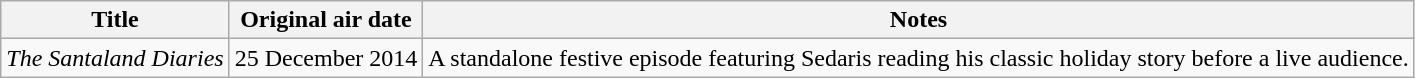<table class="wikitable">
<tr>
<th>Title</th>
<th>Original air date</th>
<th>Notes</th>
</tr>
<tr>
<td><em>The Santaland Diaries</em></td>
<td>25 December 2014</td>
<td>A standalone festive episode featuring Sedaris reading his classic holiday story before a live audience.</td>
</tr>
</table>
